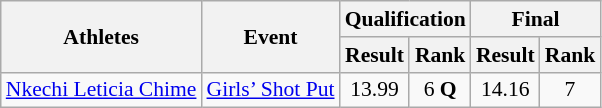<table class="wikitable" border="1" style="font-size:90%">
<tr>
<th rowspan=2>Athletes</th>
<th rowspan=2>Event</th>
<th colspan=2>Qualification</th>
<th colspan=2>Final</th>
</tr>
<tr>
<th>Result</th>
<th>Rank</th>
<th>Result</th>
<th>Rank</th>
</tr>
<tr>
<td><a href='#'>Nkechi Leticia Chime</a></td>
<td><a href='#'>Girls’ Shot Put</a></td>
<td align=center>13.99</td>
<td align=center>6 <strong>Q</strong></td>
<td align=center>14.16</td>
<td align=center>7</td>
</tr>
</table>
